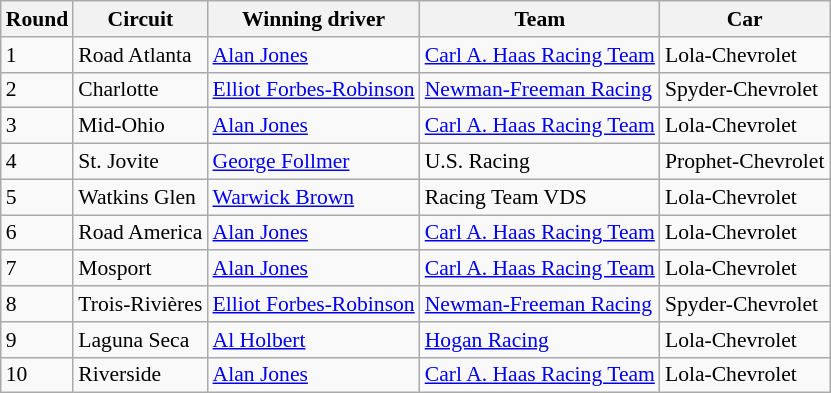<table class="wikitable" style="font-size: 90%;">
<tr>
<th>Round</th>
<th>Circuit</th>
<th>Winning driver</th>
<th>Team</th>
<th>Car</th>
</tr>
<tr>
<td>1</td>
<td>Road Atlanta</td>
<td> <a href='#'>Alan Jones</a></td>
<td> <a href='#'>Carl A. Haas Racing Team</a></td>
<td>Lola-Chevrolet</td>
</tr>
<tr>
<td>2</td>
<td>Charlotte</td>
<td> <a href='#'>Elliot Forbes-Robinson</a></td>
<td> <a href='#'>Newman-Freeman Racing</a></td>
<td>Spyder-Chevrolet</td>
</tr>
<tr>
<td>3</td>
<td>Mid-Ohio</td>
<td> <a href='#'>Alan Jones</a></td>
<td> <a href='#'>Carl A. Haas Racing Team</a></td>
<td>Lola-Chevrolet</td>
</tr>
<tr>
<td>4</td>
<td>St. Jovite</td>
<td> <a href='#'>George Follmer</a></td>
<td> U.S. Racing</td>
<td>Prophet-Chevrolet</td>
</tr>
<tr>
<td>5</td>
<td>Watkins Glen</td>
<td> <a href='#'>Warwick Brown</a></td>
<td> Racing Team VDS</td>
<td>Lola-Chevrolet</td>
</tr>
<tr>
<td>6</td>
<td>Road America</td>
<td> <a href='#'>Alan Jones</a></td>
<td> <a href='#'>Carl A. Haas Racing Team</a></td>
<td>Lola-Chevrolet</td>
</tr>
<tr>
<td>7</td>
<td>Mosport</td>
<td> <a href='#'>Alan Jones</a></td>
<td> <a href='#'>Carl A. Haas Racing Team</a></td>
<td>Lola-Chevrolet</td>
</tr>
<tr>
<td>8</td>
<td>Trois-Rivières</td>
<td> <a href='#'>Elliot Forbes-Robinson</a></td>
<td> <a href='#'>Newman-Freeman Racing</a></td>
<td>Spyder-Chevrolet</td>
</tr>
<tr>
<td>9</td>
<td>Laguna Seca</td>
<td> <a href='#'>Al Holbert</a></td>
<td> <a href='#'>Hogan Racing</a></td>
<td>Lola-Chevrolet</td>
</tr>
<tr>
<td>10</td>
<td>Riverside</td>
<td> <a href='#'>Alan Jones</a></td>
<td> <a href='#'>Carl A. Haas Racing Team</a></td>
<td>Lola-Chevrolet</td>
</tr>
</table>
